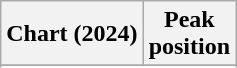<table class="wikitable sortable plainrowheaders" style="text-align:center">
<tr>
<th scope="col">Chart (2024)</th>
<th scope="col">Peak<br>position</th>
</tr>
<tr>
</tr>
<tr>
</tr>
</table>
